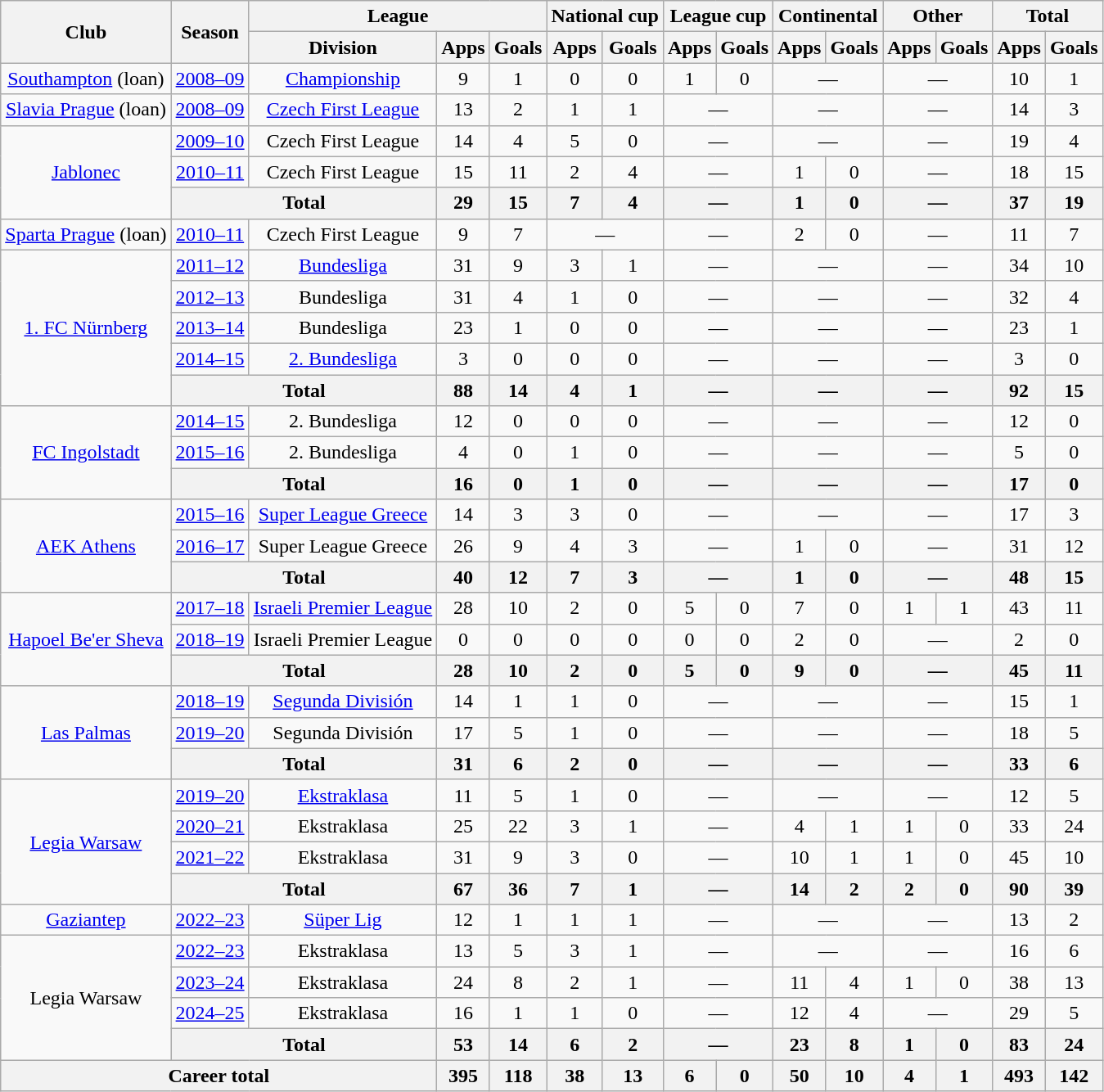<table class="wikitable" style="text-align:center">
<tr>
<th rowspan="2">Club</th>
<th rowspan="2">Season</th>
<th colspan="3">League</th>
<th colspan="2">National cup</th>
<th colspan="2">League cup</th>
<th colspan="2">Continental</th>
<th colspan="2">Other</th>
<th colspan="2">Total</th>
</tr>
<tr>
<th>Division</th>
<th>Apps</th>
<th>Goals</th>
<th>Apps</th>
<th>Goals</th>
<th>Apps</th>
<th>Goals</th>
<th>Apps</th>
<th>Goals</th>
<th>Apps</th>
<th>Goals</th>
<th>Apps</th>
<th>Goals</th>
</tr>
<tr>
<td><a href='#'>Southampton</a> (loan)</td>
<td><a href='#'>2008–09</a></td>
<td><a href='#'>Championship</a></td>
<td>9</td>
<td>1</td>
<td>0</td>
<td>0</td>
<td>1</td>
<td>0</td>
<td colspan="2">—</td>
<td colspan="2">—</td>
<td>10</td>
<td>1</td>
</tr>
<tr>
<td><a href='#'>Slavia Prague</a> (loan)</td>
<td><a href='#'>2008–09</a></td>
<td><a href='#'>Czech First League</a></td>
<td>13</td>
<td>2</td>
<td>1</td>
<td>1</td>
<td colspan="2">—</td>
<td colspan="2">—</td>
<td colspan="2">—</td>
<td>14</td>
<td>3</td>
</tr>
<tr>
<td rowspan="3"><a href='#'>Jablonec</a></td>
<td><a href='#'>2009–10</a></td>
<td>Czech First League</td>
<td>14</td>
<td>4</td>
<td>5</td>
<td>0</td>
<td colspan="2">—</td>
<td colspan="2">—</td>
<td colspan="2">—</td>
<td>19</td>
<td>4</td>
</tr>
<tr>
<td><a href='#'>2010–11</a></td>
<td>Czech First League</td>
<td>15</td>
<td>11</td>
<td>2</td>
<td>4</td>
<td colspan="2">—</td>
<td>1</td>
<td>0</td>
<td colspan="2">—</td>
<td>18</td>
<td>15</td>
</tr>
<tr>
<th colspan="2">Total</th>
<th>29</th>
<th>15</th>
<th>7</th>
<th>4</th>
<th colspan="2">—</th>
<th>1</th>
<th>0</th>
<th colspan="2">—</th>
<th>37</th>
<th>19</th>
</tr>
<tr>
<td><a href='#'>Sparta Prague</a> (loan)</td>
<td><a href='#'>2010–11</a></td>
<td>Czech First League</td>
<td>9</td>
<td>7</td>
<td colspan="2">—</td>
<td colspan="2">—</td>
<td>2</td>
<td>0</td>
<td colspan="2">—</td>
<td>11</td>
<td>7</td>
</tr>
<tr>
<td rowspan="5"><a href='#'>1. FC Nürnberg</a></td>
<td><a href='#'>2011–12</a></td>
<td><a href='#'>Bundesliga</a></td>
<td>31</td>
<td>9</td>
<td>3</td>
<td>1</td>
<td colspan="2">—</td>
<td colspan="2">—</td>
<td colspan="2">—</td>
<td>34</td>
<td>10</td>
</tr>
<tr>
<td><a href='#'>2012–13</a></td>
<td>Bundesliga</td>
<td>31</td>
<td>4</td>
<td>1</td>
<td>0</td>
<td colspan="2">—</td>
<td colspan="2">—</td>
<td colspan="2">—</td>
<td>32</td>
<td>4</td>
</tr>
<tr>
<td><a href='#'>2013–14</a></td>
<td>Bundesliga</td>
<td>23</td>
<td>1</td>
<td>0</td>
<td>0</td>
<td colspan="2">—</td>
<td colspan="2">—</td>
<td colspan="2">—</td>
<td>23</td>
<td>1</td>
</tr>
<tr>
<td><a href='#'>2014–15</a></td>
<td><a href='#'>2. Bundesliga</a></td>
<td>3</td>
<td>0</td>
<td>0</td>
<td>0</td>
<td colspan="2">—</td>
<td colspan="2">—</td>
<td colspan="2">—</td>
<td>3</td>
<td>0</td>
</tr>
<tr>
<th colspan="2">Total</th>
<th>88</th>
<th>14</th>
<th>4</th>
<th>1</th>
<th colspan="2">—</th>
<th colspan="2">—</th>
<th colspan="2">—</th>
<th>92</th>
<th>15</th>
</tr>
<tr>
<td rowspan="3"><a href='#'>FC Ingolstadt</a></td>
<td><a href='#'>2014–15</a></td>
<td>2. Bundesliga</td>
<td>12</td>
<td>0</td>
<td>0</td>
<td>0</td>
<td colspan="2">—</td>
<td colspan="2">—</td>
<td colspan="2">—</td>
<td>12</td>
<td>0</td>
</tr>
<tr>
<td><a href='#'>2015–16</a></td>
<td>2. Bundesliga</td>
<td>4</td>
<td>0</td>
<td>1</td>
<td>0</td>
<td colspan="2">—</td>
<td colspan="2">—</td>
<td colspan="2">—</td>
<td>5</td>
<td>0</td>
</tr>
<tr>
<th colspan="2">Total</th>
<th>16</th>
<th>0</th>
<th>1</th>
<th>0</th>
<th colspan="2">—</th>
<th colspan="2">—</th>
<th colspan="2">—</th>
<th>17</th>
<th>0</th>
</tr>
<tr>
<td rowspan="3"><a href='#'>AEK Athens</a></td>
<td><a href='#'>2015–16</a></td>
<td><a href='#'>Super League Greece</a></td>
<td>14</td>
<td>3</td>
<td>3</td>
<td>0</td>
<td colspan="2">—</td>
<td colspan="2">—</td>
<td colspan="2">—</td>
<td>17</td>
<td>3</td>
</tr>
<tr>
<td><a href='#'>2016–17</a></td>
<td>Super League Greece</td>
<td>26</td>
<td>9</td>
<td>4</td>
<td>3</td>
<td colspan="2">—</td>
<td>1</td>
<td>0</td>
<td colspan="2">—</td>
<td>31</td>
<td>12</td>
</tr>
<tr>
<th colspan="2">Total</th>
<th>40</th>
<th>12</th>
<th>7</th>
<th>3</th>
<th colspan="2">—</th>
<th>1</th>
<th>0</th>
<th colspan="2">—</th>
<th>48</th>
<th>15</th>
</tr>
<tr>
<td rowspan="3"><a href='#'>Hapoel Be'er Sheva</a></td>
<td><a href='#'>2017–18</a></td>
<td><a href='#'>Israeli Premier League</a></td>
<td>28</td>
<td>10</td>
<td>2</td>
<td>0</td>
<td>5</td>
<td>0</td>
<td>7</td>
<td>0</td>
<td>1</td>
<td>1</td>
<td>43</td>
<td>11</td>
</tr>
<tr>
<td><a href='#'>2018–19</a></td>
<td>Israeli Premier League</td>
<td>0</td>
<td>0</td>
<td>0</td>
<td>0</td>
<td>0</td>
<td>0</td>
<td>2</td>
<td>0</td>
<td colspan="2">—</td>
<td>2</td>
<td>0</td>
</tr>
<tr>
<th colspan="2">Total</th>
<th>28</th>
<th>10</th>
<th>2</th>
<th>0</th>
<th>5</th>
<th>0</th>
<th>9</th>
<th>0</th>
<th colspan="2">—</th>
<th>45</th>
<th>11</th>
</tr>
<tr>
<td rowspan="3"><a href='#'>Las Palmas</a></td>
<td><a href='#'>2018–19</a></td>
<td><a href='#'>Segunda División</a></td>
<td>14</td>
<td>1</td>
<td>1</td>
<td>0</td>
<td colspan="2">—</td>
<td colspan="2">—</td>
<td colspan="2">—</td>
<td>15</td>
<td>1</td>
</tr>
<tr>
<td><a href='#'>2019–20</a></td>
<td>Segunda División</td>
<td>17</td>
<td>5</td>
<td>1</td>
<td>0</td>
<td colspan="2">—</td>
<td colspan="2">—</td>
<td colspan="2">—</td>
<td>18</td>
<td>5</td>
</tr>
<tr>
<th colspan="2">Total</th>
<th>31</th>
<th>6</th>
<th>2</th>
<th>0</th>
<th colspan="2">—</th>
<th colspan="2">—</th>
<th colspan="2">—</th>
<th>33</th>
<th>6</th>
</tr>
<tr>
<td rowspan="4"><a href='#'>Legia Warsaw</a></td>
<td><a href='#'>2019–20</a></td>
<td><a href='#'>Ekstraklasa</a></td>
<td>11</td>
<td>5</td>
<td>1</td>
<td>0</td>
<td colspan="2">—</td>
<td colspan="2">—</td>
<td colspan="2">—</td>
<td>12</td>
<td>5</td>
</tr>
<tr>
<td><a href='#'>2020–21</a></td>
<td>Ekstraklasa</td>
<td>25</td>
<td>22</td>
<td>3</td>
<td>1</td>
<td colspan="2">—</td>
<td>4</td>
<td>1</td>
<td>1</td>
<td>0</td>
<td>33</td>
<td>24</td>
</tr>
<tr>
<td><a href='#'>2021–22</a></td>
<td>Ekstraklasa</td>
<td>31</td>
<td>9</td>
<td>3</td>
<td>0</td>
<td colspan="2">—</td>
<td>10</td>
<td>1</td>
<td>1</td>
<td>0</td>
<td>45</td>
<td>10</td>
</tr>
<tr>
<th colspan="2">Total</th>
<th>67</th>
<th>36</th>
<th>7</th>
<th>1</th>
<th colspan="2">—</th>
<th>14</th>
<th>2</th>
<th>2</th>
<th>0</th>
<th>90</th>
<th>39</th>
</tr>
<tr>
<td><a href='#'>Gaziantep</a></td>
<td><a href='#'>2022–23</a></td>
<td><a href='#'>Süper Lig</a></td>
<td>12</td>
<td>1</td>
<td>1</td>
<td>1</td>
<td colspan="2">—</td>
<td colspan="2">—</td>
<td colspan="2">—</td>
<td>13</td>
<td>2</td>
</tr>
<tr>
<td rowspan="4">Legia Warsaw</td>
<td><a href='#'>2022–23</a></td>
<td>Ekstraklasa</td>
<td>13</td>
<td>5</td>
<td>3</td>
<td>1</td>
<td colspan="2">—</td>
<td colspan="2">—</td>
<td colspan="2">—</td>
<td>16</td>
<td>6</td>
</tr>
<tr>
<td><a href='#'>2023–24</a></td>
<td>Ekstraklasa</td>
<td>24</td>
<td>8</td>
<td>2</td>
<td>1</td>
<td colspan="2">—</td>
<td>11</td>
<td>4</td>
<td>1</td>
<td>0</td>
<td>38</td>
<td>13</td>
</tr>
<tr>
<td><a href='#'>2024–25</a></td>
<td>Ekstraklasa</td>
<td>16</td>
<td>1</td>
<td>1</td>
<td>0</td>
<td colspan="2">—</td>
<td>12</td>
<td>4</td>
<td colspan="2">—</td>
<td>29</td>
<td>5</td>
</tr>
<tr>
<th colspan="2">Total</th>
<th>53</th>
<th>14</th>
<th>6</th>
<th>2</th>
<th colspan="2">—</th>
<th>23</th>
<th>8</th>
<th>1</th>
<th>0</th>
<th>83</th>
<th>24</th>
</tr>
<tr>
<th colspan="3">Career total</th>
<th>395</th>
<th>118</th>
<th>38</th>
<th>13</th>
<th>6</th>
<th>0</th>
<th>50</th>
<th>10</th>
<th>4</th>
<th>1</th>
<th>493</th>
<th>142</th>
</tr>
</table>
